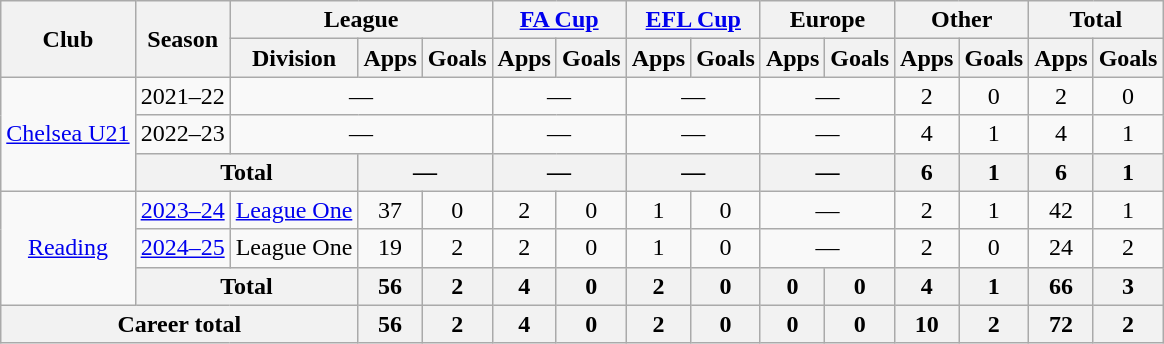<table class="wikitable" style="text-align: center;">
<tr>
<th rowspan=2>Club</th>
<th rowspan=2>Season</th>
<th colspan=3>League</th>
<th colspan=2><a href='#'>FA Cup</a></th>
<th colspan=2><a href='#'>EFL Cup</a></th>
<th colspan=2>Europe</th>
<th colspan=2>Other</th>
<th colspan=2>Total</th>
</tr>
<tr>
<th>Division</th>
<th>Apps</th>
<th>Goals</th>
<th>Apps</th>
<th>Goals</th>
<th>Apps</th>
<th>Goals</th>
<th>Apps</th>
<th>Goals</th>
<th>Apps</th>
<th>Goals</th>
<th>Apps</th>
<th>Goals</th>
</tr>
<tr>
<td rowspan=3><a href='#'>Chelsea U21</a></td>
<td>2021–22</td>
<td colspan=3>—</td>
<td colspan=2>—</td>
<td colspan=2>—</td>
<td colspan=2>—</td>
<td>2</td>
<td>0</td>
<td>2</td>
<td>0</td>
</tr>
<tr>
<td>2022–23</td>
<td colspan=3>—</td>
<td colspan=2>—</td>
<td colspan=2>—</td>
<td colspan=2>—</td>
<td>4</td>
<td>1</td>
<td>4</td>
<td>1</td>
</tr>
<tr>
<th colspan=2>Total</th>
<th colspan=2>—</th>
<th colspan=2>—</th>
<th colspan=2>—</th>
<th colspan=2>—</th>
<th>6</th>
<th>1</th>
<th>6</th>
<th>1</th>
</tr>
<tr>
<td rowspan="3"><a href='#'>Reading</a></td>
<td><a href='#'>2023–24</a></td>
<td><a href='#'>League One</a></td>
<td>37</td>
<td>0</td>
<td>2</td>
<td>0</td>
<td>1</td>
<td>0</td>
<td colspan=2>—</td>
<td>2</td>
<td>1</td>
<td>42</td>
<td>1</td>
</tr>
<tr>
<td><a href='#'>2024–25</a></td>
<td>League One</td>
<td>19</td>
<td>2</td>
<td>2</td>
<td>0</td>
<td>1</td>
<td>0</td>
<td colspan=2>—</td>
<td>2</td>
<td>0</td>
<td>24</td>
<td>2</td>
</tr>
<tr>
<th colspan=2>Total</th>
<th>56</th>
<th>2</th>
<th>4</th>
<th>0</th>
<th>2</th>
<th>0</th>
<th>0</th>
<th>0</th>
<th>4</th>
<th>1</th>
<th>66</th>
<th>3</th>
</tr>
<tr>
<th colspan=3>Career total</th>
<th>56</th>
<th>2</th>
<th>4</th>
<th>0</th>
<th>2</th>
<th>0</th>
<th>0</th>
<th>0</th>
<th>10</th>
<th>2</th>
<th>72</th>
<th>2</th>
</tr>
</table>
